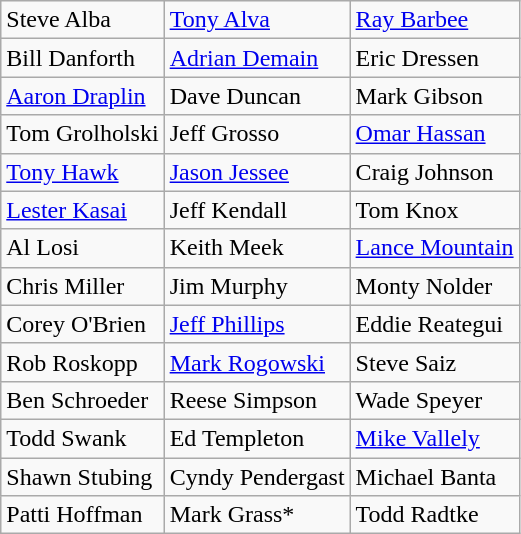<table class="wikitable">
<tr>
<td>Steve Alba</td>
<td><a href='#'>Tony Alva</a></td>
<td><a href='#'>Ray Barbee</a></td>
</tr>
<tr>
<td>Bill Danforth</td>
<td><a href='#'>Adrian Demain</a></td>
<td>Eric Dressen</td>
</tr>
<tr>
<td><a href='#'>Aaron Draplin</a></td>
<td>Dave Duncan</td>
<td>Mark Gibson</td>
</tr>
<tr>
<td>Tom Grolholski</td>
<td>Jeff Grosso</td>
<td><a href='#'>Omar Hassan</a></td>
</tr>
<tr>
<td><a href='#'>Tony Hawk</a></td>
<td><a href='#'>Jason Jessee</a></td>
<td>Craig Johnson</td>
</tr>
<tr>
<td><a href='#'>Lester Kasai</a></td>
<td>Jeff Kendall</td>
<td>Tom Knox</td>
</tr>
<tr>
<td>Al Losi</td>
<td>Keith Meek</td>
<td><a href='#'>Lance Mountain</a></td>
</tr>
<tr>
<td>Chris Miller</td>
<td>Jim Murphy</td>
<td>Monty Nolder</td>
</tr>
<tr>
<td>Corey O'Brien</td>
<td><a href='#'>Jeff Phillips</a></td>
<td>Eddie Reategui</td>
</tr>
<tr>
<td>Rob Roskopp</td>
<td><a href='#'>Mark Rogowski</a></td>
<td>Steve Saiz</td>
</tr>
<tr>
<td>Ben Schroeder</td>
<td>Reese Simpson</td>
<td>Wade Speyer</td>
</tr>
<tr>
<td>Todd Swank</td>
<td>Ed Templeton</td>
<td><a href='#'>Mike Vallely</a></td>
</tr>
<tr>
<td>Shawn Stubing</td>
<td>Cyndy Pendergast</td>
<td>Michael Banta</td>
</tr>
<tr>
<td>Patti Hoffman</td>
<td>Mark Grass*</td>
<td>Todd Radtke</td>
</tr>
</table>
